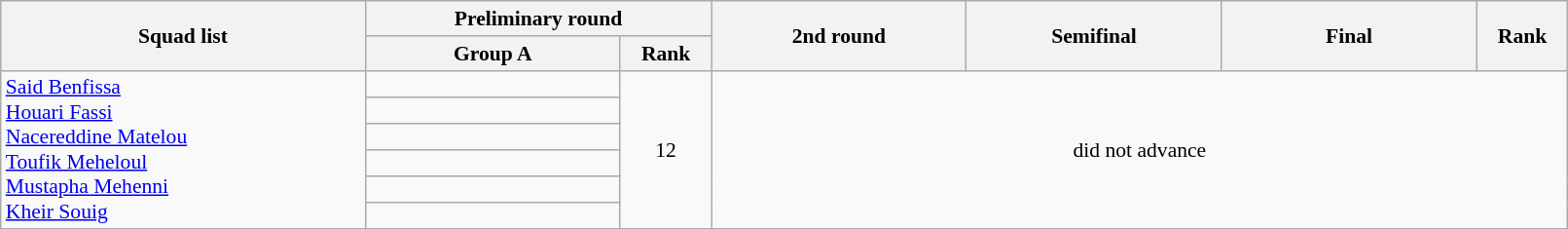<table class="wikitable" width="85%" style="text-align:left; font-size:90%">
<tr>
<th rowspan="2" width="20%">Squad list</th>
<th colspan="2">Preliminary round</th>
<th rowspan="2" width="14%">2nd round</th>
<th rowspan="2" width="14%">Semifinal</th>
<th rowspan="2" width="14%">Final</th>
<th rowspan="2" width="5%">Rank</th>
</tr>
<tr>
<th width="14%">Group A</th>
<th width="5%">Rank</th>
</tr>
<tr>
<td rowspan="6"><a href='#'>Said Benfissa</a><br><a href='#'>Houari Fassi</a><br><a href='#'>Nacereddine Matelou</a><br><a href='#'>Toufik Meheloul</a><br><a href='#'>Mustapha Mehenni</a><br><a href='#'>Kheir Souig</a></td>
<td align="center"></td>
<td rowspan="6" align=center>12</td>
<td colspan="4" align=center rowspan="6">did not advance</td>
</tr>
<tr>
<td></td>
</tr>
<tr>
<td></td>
</tr>
<tr>
<td></td>
</tr>
<tr>
<td></td>
</tr>
<tr>
<td></td>
</tr>
</table>
